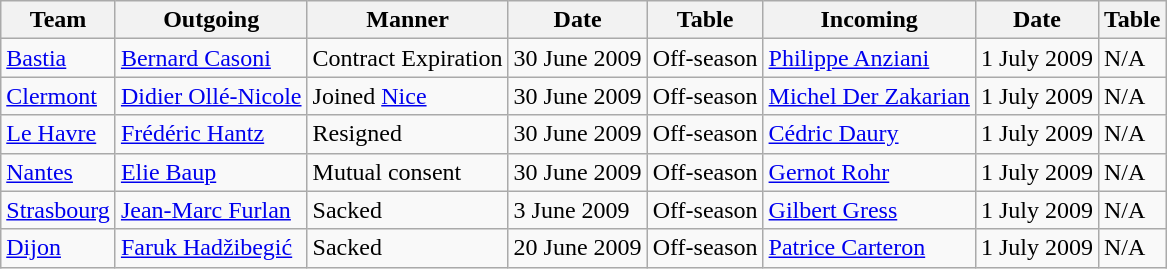<table class="wikitable">
<tr>
<th>Team</th>
<th>Outgoing</th>
<th>Manner</th>
<th>Date</th>
<th>Table</th>
<th>Incoming</th>
<th>Date</th>
<th>Table</th>
</tr>
<tr>
<td><a href='#'>Bastia</a></td>
<td> <a href='#'>Bernard Casoni</a></td>
<td>Contract Expiration</td>
<td>30 June 2009</td>
<td>Off-season</td>
<td> <a href='#'>Philippe Anziani</a></td>
<td>1 July 2009</td>
<td>N/A</td>
</tr>
<tr>
<td><a href='#'>Clermont</a></td>
<td> <a href='#'>Didier Ollé-Nicole</a></td>
<td>Joined <a href='#'>Nice</a></td>
<td>30 June 2009</td>
<td>Off-season</td>
<td> <a href='#'>Michel Der Zakarian</a></td>
<td>1 July 2009</td>
<td>N/A</td>
</tr>
<tr>
<td><a href='#'>Le Havre</a></td>
<td> <a href='#'>Frédéric Hantz</a></td>
<td>Resigned</td>
<td>30 June 2009</td>
<td>Off-season</td>
<td> <a href='#'>Cédric Daury</a></td>
<td>1 July 2009</td>
<td>N/A</td>
</tr>
<tr>
<td><a href='#'>Nantes</a></td>
<td> <a href='#'>Elie Baup</a></td>
<td>Mutual consent</td>
<td>30 June 2009</td>
<td>Off-season</td>
<td> <a href='#'>Gernot Rohr</a></td>
<td>1 July 2009</td>
<td>N/A</td>
</tr>
<tr>
<td><a href='#'>Strasbourg</a></td>
<td> <a href='#'>Jean-Marc Furlan</a></td>
<td>Sacked</td>
<td>3 June 2009</td>
<td>Off-season</td>
<td> <a href='#'>Gilbert Gress</a></td>
<td>1 July 2009</td>
<td>N/A</td>
</tr>
<tr>
<td><a href='#'>Dijon</a></td>
<td> <a href='#'>Faruk Hadžibegić</a></td>
<td>Sacked</td>
<td>20 June 2009</td>
<td>Off-season</td>
<td> <a href='#'>Patrice Carteron</a></td>
<td>1 July 2009</td>
<td>N/A</td>
</tr>
</table>
